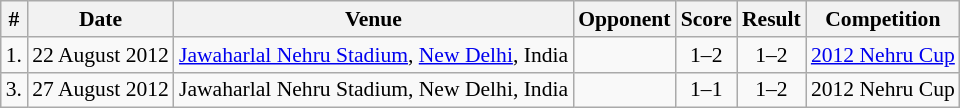<table class="wikitable collapsible collapsed" style="font-size:90%">
<tr>
<th>#</th>
<th>Date</th>
<th>Venue</th>
<th>Opponent</th>
<th>Score</th>
<th>Result</th>
<th>Competition</th>
</tr>
<tr>
<td>1.</td>
<td>22 August 2012</td>
<td><a href='#'>Jawaharlal Nehru Stadium</a>, <a href='#'>New Delhi</a>, India</td>
<td></td>
<td align=center>1–2</td>
<td align=center>1–2</td>
<td><a href='#'>2012 Nehru Cup</a></td>
</tr>
<tr>
<td>3.</td>
<td>27 August 2012</td>
<td>Jawaharlal Nehru Stadium, New Delhi, India</td>
<td></td>
<td align=center>1–1</td>
<td align=center>1–2</td>
<td>2012 Nehru Cup</td>
</tr>
</table>
